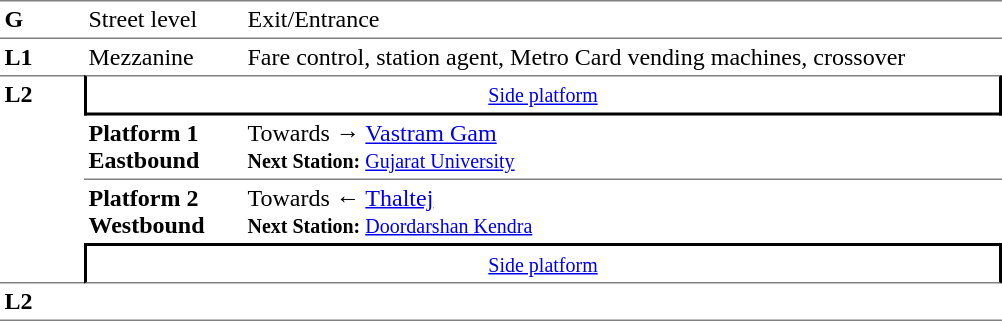<table table border=0 cellspacing=0 cellpadding=3>
<tr>
<td style="border-bottom:solid 1px gray;border-top:solid 1px gray;" width=50 valign=top><strong>G</strong></td>
<td style="border-top:solid 1px gray;border-bottom:solid 1px gray;" width=100 valign=top>Street level</td>
<td style="border-top:solid 1px gray;border-bottom:solid 1px gray;" width=500 valign=top>Exit/Entrance</td>
</tr>
<tr>
<td valign=top><strong>L1</strong></td>
<td valign=top>Mezzanine</td>
<td valign=top>Fare control, station agent, Metro Card vending machines, crossover<br></td>
</tr>
<tr>
<td style="border-top:solid 1px gray;border-bottom:solid 1px gray;" width=50 rowspan=4 valign=top><strong>L2</strong></td>
<td style="border-top:solid 1px gray;border-right:solid 2px black;border-left:solid 2px black;border-bottom:solid 2px black;text-align:center;" colspan=2><small><a href='#'>Side platform</a></small></td>
</tr>
<tr>
<td style="border-bottom:solid 1px gray;" width=100><span><strong>Platform 1</strong><br><strong>Eastbound</strong></span></td>
<td style="border-bottom:solid 1px gray;" width=500>Towards → <a href='#'>Vastram Gam</a><br><small><strong>Next Station:</strong> <a href='#'>Gujarat University</a></small></td>
</tr>
<tr>
<td><span><strong>Platform 2</strong><br><strong>Westbound</strong></span></td>
<td>Towards ← <a href='#'>Thaltej</a><br><small><strong>Next Station:</strong> <a href='#'>Doordarshan Kendra</a></small></td>
</tr>
<tr>
<td style="border-top:solid 2px black;border-right:solid 2px black;border-left:solid 2px black;border-bottom:solid 1px gray;" colspan=2  align=center><small><a href='#'>Side platform</a></small></td>
</tr>
<tr>
<td style="border-bottom:solid 1px gray;" width=50 rowspan=2 valign=top><strong>L2</strong></td>
<td style="border-bottom:solid 1px gray;" width=100></td>
<td style="border-bottom:solid 1px gray;" width=500></td>
</tr>
<tr>
</tr>
</table>
